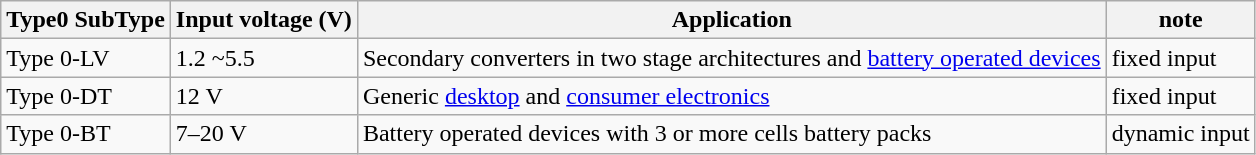<table class="wikitable">
<tr>
<th>Type0 SubType</th>
<th>Input voltage (V)</th>
<th>Application</th>
<th>note</th>
</tr>
<tr>
<td>Type 0-LV</td>
<td>1.2 ~5.5</td>
<td>Secondary converters in two stage architectures and <a href='#'>battery operated devices</a></td>
<td>fixed input</td>
</tr>
<tr>
<td>Type 0-DT</td>
<td>12 V</td>
<td>Generic <a href='#'>desktop</a> and <a href='#'>consumer electronics</a></td>
<td>fixed input</td>
</tr>
<tr>
<td>Type 0-BT</td>
<td>7–20 V</td>
<td>Battery operated devices with 3 or more cells battery packs</td>
<td>dynamic input</td>
</tr>
</table>
